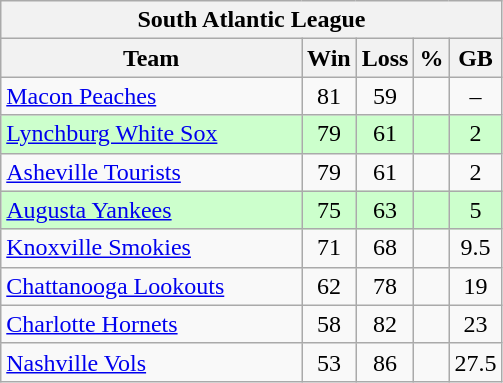<table class="wikitable">
<tr>
<th colspan="5">South Atlantic League</th>
</tr>
<tr>
<th width="60%">Team</th>
<th>Win</th>
<th>Loss</th>
<th>%</th>
<th>GB</th>
</tr>
<tr align=center>
<td align=left><a href='#'>Macon Peaches</a></td>
<td>81</td>
<td>59</td>
<td></td>
<td>–</td>
</tr>
<tr align=center bgcolor=ccffcc>
<td align=left><a href='#'>Lynchburg White Sox</a></td>
<td>79</td>
<td>61</td>
<td></td>
<td>2</td>
</tr>
<tr align=center>
<td align=left><a href='#'>Asheville Tourists</a></td>
<td>79</td>
<td>61</td>
<td></td>
<td>2</td>
</tr>
<tr align=center bgcolor=ccffcc>
<td align=left><a href='#'>Augusta Yankees</a></td>
<td>75</td>
<td>63</td>
<td></td>
<td>5</td>
</tr>
<tr align=center>
<td align=left><a href='#'>Knoxville Smokies</a></td>
<td>71</td>
<td>68</td>
<td></td>
<td>9.5</td>
</tr>
<tr align=center>
<td align=left><a href='#'>Chattanooga Lookouts</a></td>
<td>62</td>
<td>78</td>
<td></td>
<td>19</td>
</tr>
<tr align=center>
<td align=left><a href='#'>Charlotte Hornets</a></td>
<td>58</td>
<td>82</td>
<td></td>
<td>23</td>
</tr>
<tr align=center>
<td align=left><a href='#'>Nashville Vols</a></td>
<td>53</td>
<td>86</td>
<td></td>
<td>27.5</td>
</tr>
</table>
